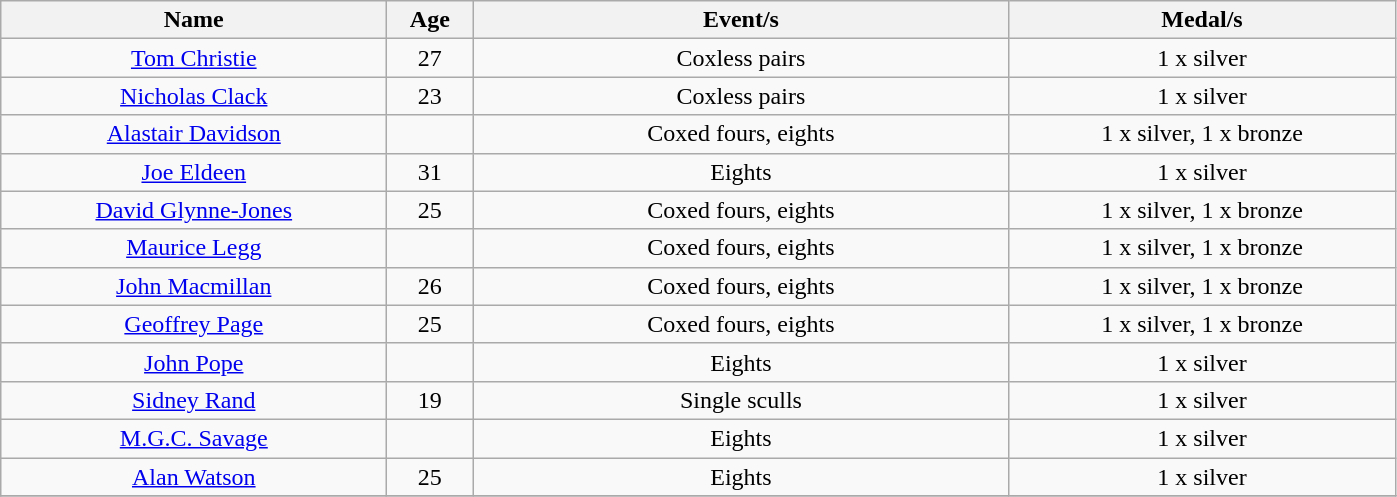<table class="wikitable" style="text-align: center">
<tr>
<th width=250>Name</th>
<th width=50>Age</th>
<th width=350>Event/s</th>
<th width=250>Medal/s</th>
</tr>
<tr>
<td><a href='#'>Tom Christie</a></td>
<td>27</td>
<td>Coxless pairs</td>
<td>1 x silver</td>
</tr>
<tr>
<td><a href='#'>Nicholas Clack</a></td>
<td>23</td>
<td>Coxless pairs</td>
<td>1 x silver</td>
</tr>
<tr>
<td><a href='#'>Alastair Davidson</a></td>
<td></td>
<td>Coxed fours, eights</td>
<td>1 x silver, 1 x bronze</td>
</tr>
<tr>
<td><a href='#'>Joe Eldeen</a></td>
<td>31</td>
<td>Eights</td>
<td>1 x silver</td>
</tr>
<tr>
<td><a href='#'>David Glynne-Jones</a></td>
<td>25</td>
<td>Coxed fours, eights</td>
<td>1 x silver, 1 x bronze</td>
</tr>
<tr>
<td><a href='#'>Maurice Legg</a></td>
<td></td>
<td>Coxed fours, eights</td>
<td>1 x silver, 1 x bronze</td>
</tr>
<tr>
<td><a href='#'>John Macmillan</a></td>
<td>26</td>
<td>Coxed fours, eights</td>
<td>1 x silver, 1 x bronze</td>
</tr>
<tr>
<td><a href='#'>Geoffrey Page</a></td>
<td>25</td>
<td>Coxed fours, eights</td>
<td>1 x silver, 1 x bronze</td>
</tr>
<tr>
<td><a href='#'>John Pope</a></td>
<td></td>
<td>Eights</td>
<td>1 x silver</td>
</tr>
<tr>
<td><a href='#'>Sidney Rand</a></td>
<td>19</td>
<td>Single sculls</td>
<td>1 x silver</td>
</tr>
<tr>
<td><a href='#'>M.G.C. Savage</a></td>
<td></td>
<td>Eights</td>
<td>1 x silver</td>
</tr>
<tr>
<td><a href='#'>Alan Watson</a></td>
<td>25</td>
<td>Eights</td>
<td>1 x silver</td>
</tr>
<tr>
</tr>
</table>
